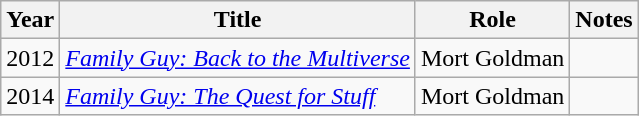<table class="wikitable sortable">
<tr>
<th>Year</th>
<th>Title</th>
<th>Role</th>
<th>Notes</th>
</tr>
<tr>
<td>2012</td>
<td><em><a href='#'>Family Guy: Back to the Multiverse</a></em></td>
<td>Mort Goldman</td>
<td></td>
</tr>
<tr>
<td>2014</td>
<td><em><a href='#'>Family Guy: The Quest for Stuff</a></em></td>
<td>Mort Goldman</td>
<td></td>
</tr>
</table>
